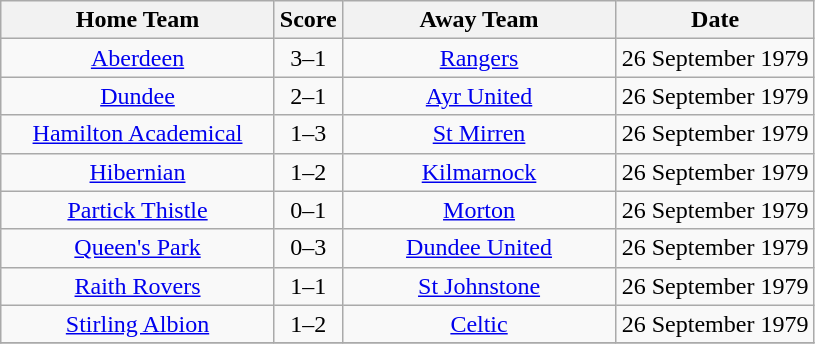<table class="wikitable" style="text-align:center;">
<tr>
<th width=175>Home Team</th>
<th width=20>Score</th>
<th width=175>Away Team</th>
<th width= 125>Date</th>
</tr>
<tr>
<td><a href='#'>Aberdeen</a></td>
<td>3–1</td>
<td><a href='#'>Rangers</a></td>
<td>26 September 1979</td>
</tr>
<tr>
<td><a href='#'>Dundee</a></td>
<td>2–1</td>
<td><a href='#'>Ayr United</a></td>
<td>26 September 1979</td>
</tr>
<tr>
<td><a href='#'>Hamilton Academical</a></td>
<td>1–3</td>
<td><a href='#'>St Mirren</a></td>
<td>26 September 1979</td>
</tr>
<tr>
<td><a href='#'>Hibernian</a></td>
<td>1–2</td>
<td><a href='#'>Kilmarnock</a></td>
<td>26 September 1979</td>
</tr>
<tr>
<td><a href='#'>Partick Thistle</a></td>
<td>0–1</td>
<td><a href='#'>Morton</a></td>
<td>26 September 1979</td>
</tr>
<tr>
<td><a href='#'>Queen's Park</a></td>
<td>0–3</td>
<td><a href='#'>Dundee United</a></td>
<td>26 September 1979</td>
</tr>
<tr>
<td><a href='#'>Raith Rovers</a></td>
<td>1–1</td>
<td><a href='#'>St Johnstone</a></td>
<td>26 September 1979</td>
</tr>
<tr>
<td><a href='#'>Stirling Albion</a></td>
<td>1–2</td>
<td><a href='#'>Celtic</a></td>
<td>26 September 1979</td>
</tr>
<tr>
</tr>
</table>
